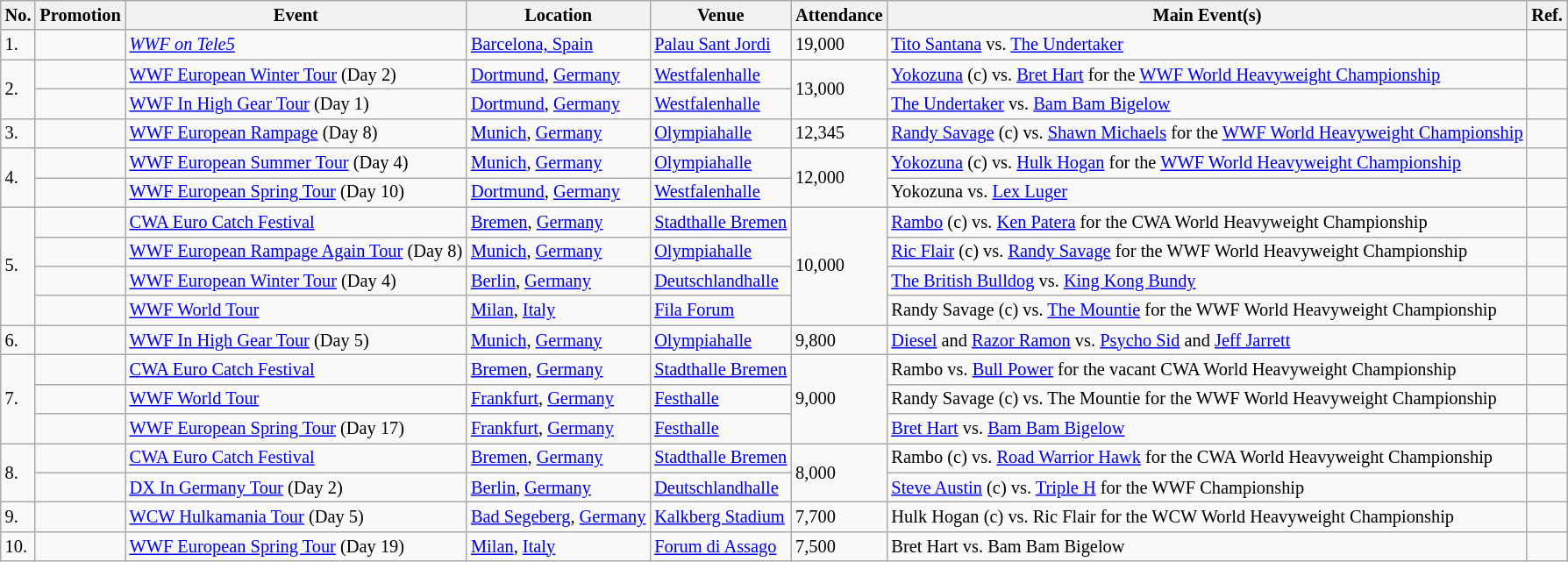<table class="wikitable sortable" style="font-size:85%;">
<tr>
<th>No.</th>
<th>Promotion</th>
<th>Event</th>
<th>Location</th>
<th>Venue</th>
<th>Attendance</th>
<th class=unsortable>Main Event(s)</th>
<th class=unsortable>Ref.</th>
</tr>
<tr>
<td>1.</td>
<td></td>
<td><em><a href='#'>WWF on Tele5</a></em> <br> </td>
<td><a href='#'>Barcelona, Spain</a></td>
<td><a href='#'>Palau Sant Jordi</a></td>
<td>19,000</td>
<td><a href='#'>Tito Santana</a> vs. <a href='#'>The Undertaker</a></td>
<td></td>
</tr>
<tr>
<td rowspan=2>2.</td>
<td></td>
<td><a href='#'>WWF European Winter Tour</a> (Day 2) <br> </td>
<td><a href='#'>Dortmund</a>, <a href='#'>Germany</a></td>
<td><a href='#'>Westfalenhalle</a></td>
<td rowspan=2>13,000</td>
<td><a href='#'>Yokozuna</a> (c) vs. <a href='#'>Bret Hart</a> for the <a href='#'>WWF World Heavyweight Championship</a></td>
<td></td>
</tr>
<tr>
<td></td>
<td><a href='#'>WWF In High Gear Tour</a> (Day 1)<br> </td>
<td><a href='#'>Dortmund</a>, <a href='#'>Germany</a></td>
<td><a href='#'>Westfalenhalle</a></td>
<td><a href='#'>The Undertaker</a> vs. <a href='#'>Bam Bam Bigelow</a></td>
<td></td>
</tr>
<tr>
<td>3.</td>
<td></td>
<td><a href='#'>WWF European Rampage</a> (Day 8) <br> </td>
<td><a href='#'>Munich</a>, <a href='#'>Germany</a></td>
<td><a href='#'>Olympiahalle</a></td>
<td>12,345</td>
<td><a href='#'>Randy Savage</a> (c) vs. <a href='#'>Shawn Michaels</a> for the <a href='#'>WWF World Heavyweight Championship</a></td>
<td></td>
</tr>
<tr>
<td rowspan=2>4.</td>
<td></td>
<td><a href='#'>WWF European Summer Tour</a> (Day 4) <br> </td>
<td><a href='#'>Munich</a>, <a href='#'>Germany</a></td>
<td><a href='#'>Olympiahalle</a></td>
<td rowspan=2>12,000</td>
<td><a href='#'>Yokozuna</a> (c) vs. <a href='#'>Hulk Hogan</a> for the <a href='#'>WWF World Heavyweight Championship</a></td>
<td></td>
</tr>
<tr>
<td></td>
<td><a href='#'>WWF European Spring Tour</a> (Day 10) <br> </td>
<td><a href='#'>Dortmund</a>, <a href='#'>Germany</a></td>
<td><a href='#'>Westfalenhalle</a></td>
<td>Yokozuna vs. <a href='#'>Lex Luger</a></td>
<td></td>
</tr>
<tr>
<td rowspan=4>5.</td>
<td></td>
<td><a href='#'>CWA Euro Catch Festival</a> <br> </td>
<td><a href='#'>Bremen</a>, <a href='#'>Germany</a></td>
<td><a href='#'>Stadthalle Bremen</a></td>
<td rowspan=4>10,000</td>
<td><a href='#'>Rambo</a> (c) vs. <a href='#'>Ken Patera</a> for the CWA World Heavyweight Championship</td>
<td></td>
</tr>
<tr>
<td></td>
<td><a href='#'>WWF European Rampage Again Tour</a> (Day 8) <br> </td>
<td><a href='#'>Munich</a>, <a href='#'>Germany</a></td>
<td><a href='#'>Olympiahalle</a></td>
<td><a href='#'>Ric Flair</a> (c) vs. <a href='#'>Randy Savage</a> for the WWF World Heavyweight Championship</td>
<td></td>
</tr>
<tr>
<td></td>
<td><a href='#'>WWF European Winter Tour</a> (Day 4) <br> </td>
<td><a href='#'>Berlin</a>, <a href='#'>Germany</a></td>
<td><a href='#'>Deutschlandhalle</a></td>
<td><a href='#'>The British Bulldog</a> vs. <a href='#'>King Kong Bundy</a></td>
<td></td>
</tr>
<tr>
<td></td>
<td><a href='#'>WWF World Tour</a> <br> </td>
<td><a href='#'>Milan</a>, <a href='#'>Italy</a></td>
<td><a href='#'>Fila Forum</a></td>
<td>Randy Savage (c) vs. <a href='#'>The Mountie</a> for the WWF World Heavyweight Championship</td>
<td></td>
</tr>
<tr>
<td>6.</td>
<td></td>
<td><a href='#'>WWF In High Gear Tour</a> (Day 5) <br> </td>
<td><a href='#'>Munich</a>, <a href='#'>Germany</a></td>
<td><a href='#'>Olympiahalle</a></td>
<td>9,800</td>
<td><a href='#'>Diesel</a> and <a href='#'>Razor Ramon</a> vs. <a href='#'>Psycho Sid</a> and <a href='#'>Jeff Jarrett</a></td>
<td></td>
</tr>
<tr>
<td rowspan=3>7.</td>
<td></td>
<td><a href='#'>CWA Euro Catch Festival</a> <br> </td>
<td><a href='#'>Bremen</a>, <a href='#'>Germany</a></td>
<td><a href='#'>Stadthalle Bremen</a></td>
<td rowspan=3>9,000</td>
<td>Rambo vs. <a href='#'>Bull Power</a> for the vacant CWA World Heavyweight Championship</td>
<td></td>
</tr>
<tr>
<td></td>
<td><a href='#'>WWF World Tour</a> <br> </td>
<td><a href='#'>Frankfurt</a>, <a href='#'>Germany</a></td>
<td><a href='#'>Festhalle</a></td>
<td>Randy Savage (c) vs. The Mountie for the WWF World Heavyweight Championship</td>
<td></td>
</tr>
<tr>
<td></td>
<td><a href='#'>WWF European Spring Tour</a> (Day 17) <br> </td>
<td><a href='#'>Frankfurt</a>, <a href='#'>Germany</a></td>
<td><a href='#'>Festhalle</a></td>
<td><a href='#'>Bret Hart</a> vs. <a href='#'>Bam Bam Bigelow</a></td>
<td></td>
</tr>
<tr>
<td rowspan=2>8.</td>
<td></td>
<td><a href='#'>CWA Euro Catch Festival</a> <br> </td>
<td><a href='#'>Bremen</a>, <a href='#'>Germany</a></td>
<td><a href='#'>Stadthalle Bremen</a></td>
<td rowspan=2>8,000</td>
<td>Rambo (c) vs. <a href='#'>Road Warrior Hawk</a> for the CWA World Heavyweight Championship</td>
<td></td>
</tr>
<tr>
<td></td>
<td><a href='#'>DX In Germany Tour</a> (Day 2) <br> </td>
<td><a href='#'>Berlin</a>, <a href='#'>Germany</a></td>
<td><a href='#'>Deutschlandhalle</a></td>
<td><a href='#'>Steve Austin</a> (c) vs. <a href='#'>Triple H</a> for the WWF Championship</td>
<td></td>
</tr>
<tr>
<td>9.</td>
<td></td>
<td><a href='#'>WCW Hulkamania Tour</a> (Day 5) <br> </td>
<td><a href='#'>Bad Segeberg</a>, <a href='#'>Germany</a></td>
<td><a href='#'>Kalkberg Stadium</a></td>
<td>7,700</td>
<td>Hulk Hogan (c) vs. Ric Flair for the WCW World Heavyweight Championship</td>
<td></td>
</tr>
<tr>
<td>10.</td>
<td></td>
<td><a href='#'>WWF European Spring Tour</a> (Day 19) <br> </td>
<td><a href='#'>Milan</a>, <a href='#'>Italy</a></td>
<td><a href='#'>Forum di Assago</a></td>
<td>7,500</td>
<td>Bret Hart vs. Bam Bam Bigelow</td>
<td></td>
</tr>
</table>
